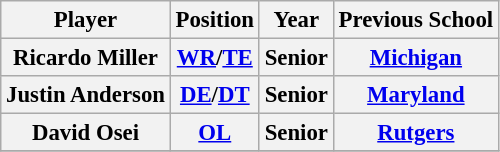<table class="wikitable" style="font-size: 95%;">
<tr>
<th>Player</th>
<th>Position</th>
<th>Year</th>
<th>Previous School</th>
</tr>
<tr>
<th>Ricardo Miller</th>
<th><a href='#'>WR</a>/<a href='#'>TE</a></th>
<th>Senior</th>
<th><a href='#'>Michigan</a></th>
</tr>
<tr>
<th>Justin Anderson</th>
<th><a href='#'>DE</a>/<a href='#'>DT</a></th>
<th>Senior</th>
<th><a href='#'>Maryland</a></th>
</tr>
<tr>
<th>David Osei</th>
<th><a href='#'>OL</a></th>
<th>Senior</th>
<th><a href='#'>Rutgers</a></th>
</tr>
<tr>
</tr>
</table>
